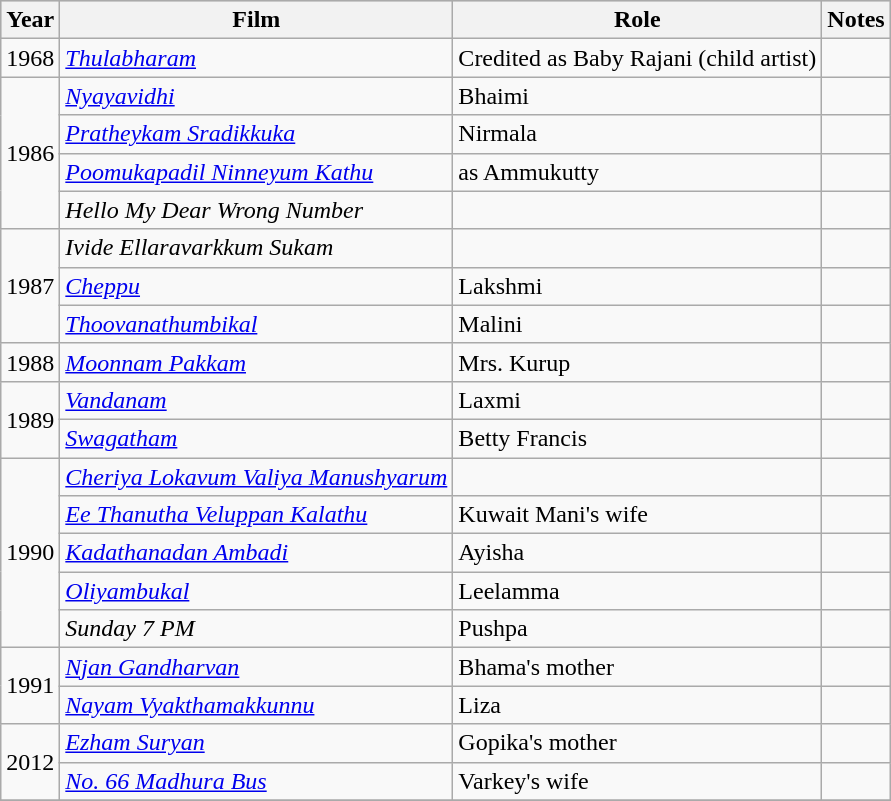<table class="wikitable sortable">
<tr style="background:#ccc; text-align:center;">
<th>Year</th>
<th>Film</th>
<th>Role</th>
<th>Notes</th>
</tr>
<tr>
<td>1968</td>
<td><em><a href='#'>Thulabharam</a></em></td>
<td>Credited as Baby Rajani (child artist)</td>
<td></td>
</tr>
<tr>
<td rowspan="4">1986</td>
<td><em><a href='#'>Nyayavidhi</a></em></td>
<td>Bhaimi</td>
<td></td>
</tr>
<tr>
<td><em><a href='#'>Pratheykam Sradikkuka</a></em></td>
<td>Nirmala</td>
<td></td>
</tr>
<tr>
<td><em><a href='#'>Poomukapadil Ninneyum Kathu</a></em></td>
<td>as Ammukutty</td>
<td></td>
</tr>
<tr>
<td><em>Hello My Dear Wrong Number</em></td>
<td></td>
<td></td>
</tr>
<tr>
<td rowspan="3">1987</td>
<td><em>Ivide Ellaravarkkum Sukam</em></td>
<td></td>
<td></td>
</tr>
<tr>
<td><em><a href='#'>Cheppu</a></em></td>
<td>Lakshmi</td>
<td></td>
</tr>
<tr>
<td><em><a href='#'>Thoovanathumbikal</a></em></td>
<td>Malini</td>
<td></td>
</tr>
<tr>
<td>1988</td>
<td><em><a href='#'>Moonnam Pakkam</a></em></td>
<td>Mrs. Kurup</td>
<td></td>
</tr>
<tr>
<td rowspan="2">1989</td>
<td><em><a href='#'>Vandanam</a></em></td>
<td>Laxmi</td>
<td></td>
</tr>
<tr>
<td><em><a href='#'>Swagatham</a></em></td>
<td>Betty Francis</td>
<td></td>
</tr>
<tr>
<td rowspan="5">1990</td>
<td><em><a href='#'>Cheriya Lokavum Valiya Manushyarum</a></em></td>
<td></td>
<td></td>
</tr>
<tr>
<td><em><a href='#'>Ee Thanutha Veluppan Kalathu</a></em></td>
<td>Kuwait Mani's wife</td>
<td></td>
</tr>
<tr>
<td><em><a href='#'>Kadathanadan Ambadi</a></em></td>
<td>Ayisha</td>
<td></td>
</tr>
<tr>
<td><em><a href='#'>Oliyambukal</a></em></td>
<td>Leelamma</td>
<td></td>
</tr>
<tr>
<td><em>Sunday 7 PM</em></td>
<td>Pushpa</td>
<td></td>
</tr>
<tr>
<td rowspan="2">1991</td>
<td><em><a href='#'>Njan Gandharvan</a></em></td>
<td>Bhama's mother</td>
<td></td>
</tr>
<tr>
<td><em><a href='#'>Nayam Vyakthamakkunnu</a></em></td>
<td>Liza</td>
<td></td>
</tr>
<tr>
<td rowspan="2">2012</td>
<td><em><a href='#'>Ezham Suryan</a></em></td>
<td>Gopika's mother</td>
<td></td>
</tr>
<tr>
<td><em><a href='#'>No. 66 Madhura Bus</a></em></td>
<td>Varkey's wife</td>
<td></td>
</tr>
<tr>
</tr>
</table>
